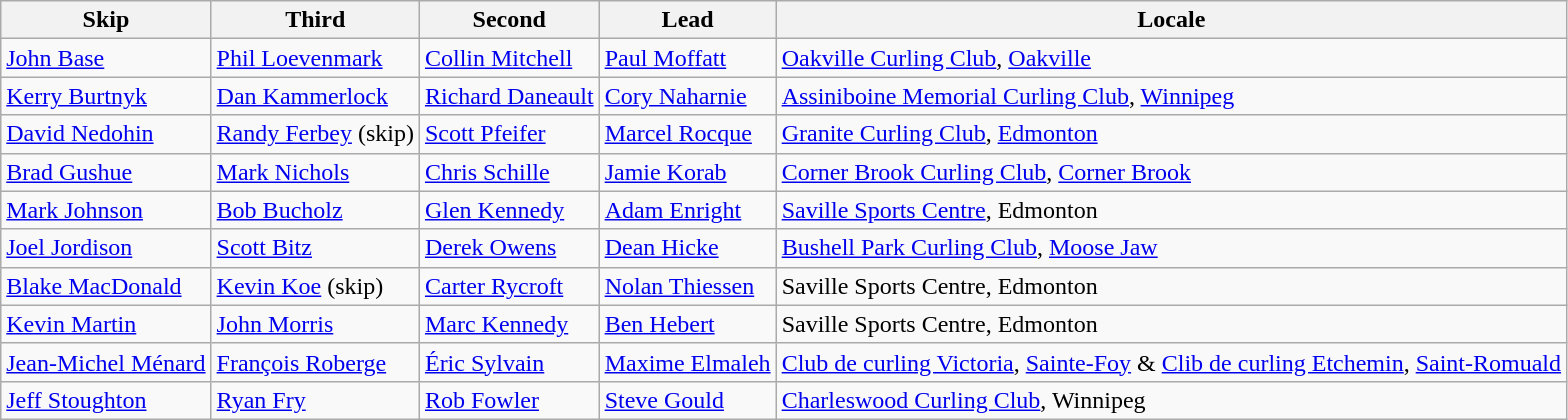<table class="wikitable">
<tr>
<th>Skip</th>
<th>Third</th>
<th>Second</th>
<th>Lead</th>
<th>Locale</th>
</tr>
<tr>
<td><a href='#'>John Base</a></td>
<td><a href='#'>Phil Loevenmark</a></td>
<td><a href='#'>Collin Mitchell</a></td>
<td><a href='#'>Paul Moffatt</a></td>
<td> <a href='#'>Oakville Curling Club</a>, <a href='#'>Oakville</a></td>
</tr>
<tr>
<td><a href='#'>Kerry Burtnyk</a></td>
<td><a href='#'>Dan Kammerlock</a></td>
<td><a href='#'>Richard Daneault</a></td>
<td><a href='#'>Cory Naharnie</a></td>
<td> <a href='#'>Assiniboine Memorial Curling Club</a>, <a href='#'>Winnipeg</a></td>
</tr>
<tr>
<td><a href='#'>David Nedohin</a></td>
<td><a href='#'>Randy Ferbey</a> (skip)</td>
<td><a href='#'>Scott Pfeifer</a></td>
<td><a href='#'>Marcel Rocque</a></td>
<td> <a href='#'>Granite Curling Club</a>, <a href='#'>Edmonton</a></td>
</tr>
<tr>
<td><a href='#'>Brad Gushue</a></td>
<td><a href='#'>Mark Nichols</a></td>
<td><a href='#'>Chris Schille</a></td>
<td><a href='#'>Jamie Korab</a></td>
<td> <a href='#'>Corner Brook Curling Club</a>, <a href='#'>Corner Brook</a></td>
</tr>
<tr>
<td><a href='#'>Mark Johnson</a></td>
<td><a href='#'>Bob Bucholz</a></td>
<td><a href='#'>Glen Kennedy</a></td>
<td><a href='#'>Adam Enright</a></td>
<td> <a href='#'>Saville Sports Centre</a>, Edmonton</td>
</tr>
<tr>
<td><a href='#'>Joel Jordison</a></td>
<td><a href='#'>Scott Bitz</a></td>
<td><a href='#'>Derek Owens</a></td>
<td><a href='#'>Dean Hicke</a></td>
<td> <a href='#'>Bushell Park Curling Club</a>, <a href='#'>Moose Jaw</a></td>
</tr>
<tr>
<td><a href='#'>Blake MacDonald</a></td>
<td><a href='#'>Kevin Koe</a> (skip)</td>
<td><a href='#'>Carter Rycroft</a></td>
<td><a href='#'>Nolan Thiessen</a></td>
<td> Saville Sports Centre, Edmonton</td>
</tr>
<tr>
<td><a href='#'>Kevin Martin</a></td>
<td><a href='#'>John Morris</a></td>
<td><a href='#'>Marc Kennedy</a></td>
<td><a href='#'>Ben Hebert</a></td>
<td> Saville Sports Centre, Edmonton</td>
</tr>
<tr>
<td><a href='#'>Jean-Michel Ménard</a></td>
<td><a href='#'>François Roberge</a></td>
<td><a href='#'>Éric Sylvain</a></td>
<td><a href='#'>Maxime Elmaleh</a></td>
<td> <a href='#'>Club de curling Victoria</a>, <a href='#'>Sainte-Foy</a> & <a href='#'>Clib de curling Etchemin</a>, <a href='#'>Saint-Romuald</a></td>
</tr>
<tr>
<td><a href='#'>Jeff Stoughton</a></td>
<td><a href='#'>Ryan Fry</a></td>
<td><a href='#'>Rob Fowler</a></td>
<td><a href='#'>Steve Gould</a></td>
<td> <a href='#'>Charleswood Curling Club</a>, Winnipeg</td>
</tr>
</table>
